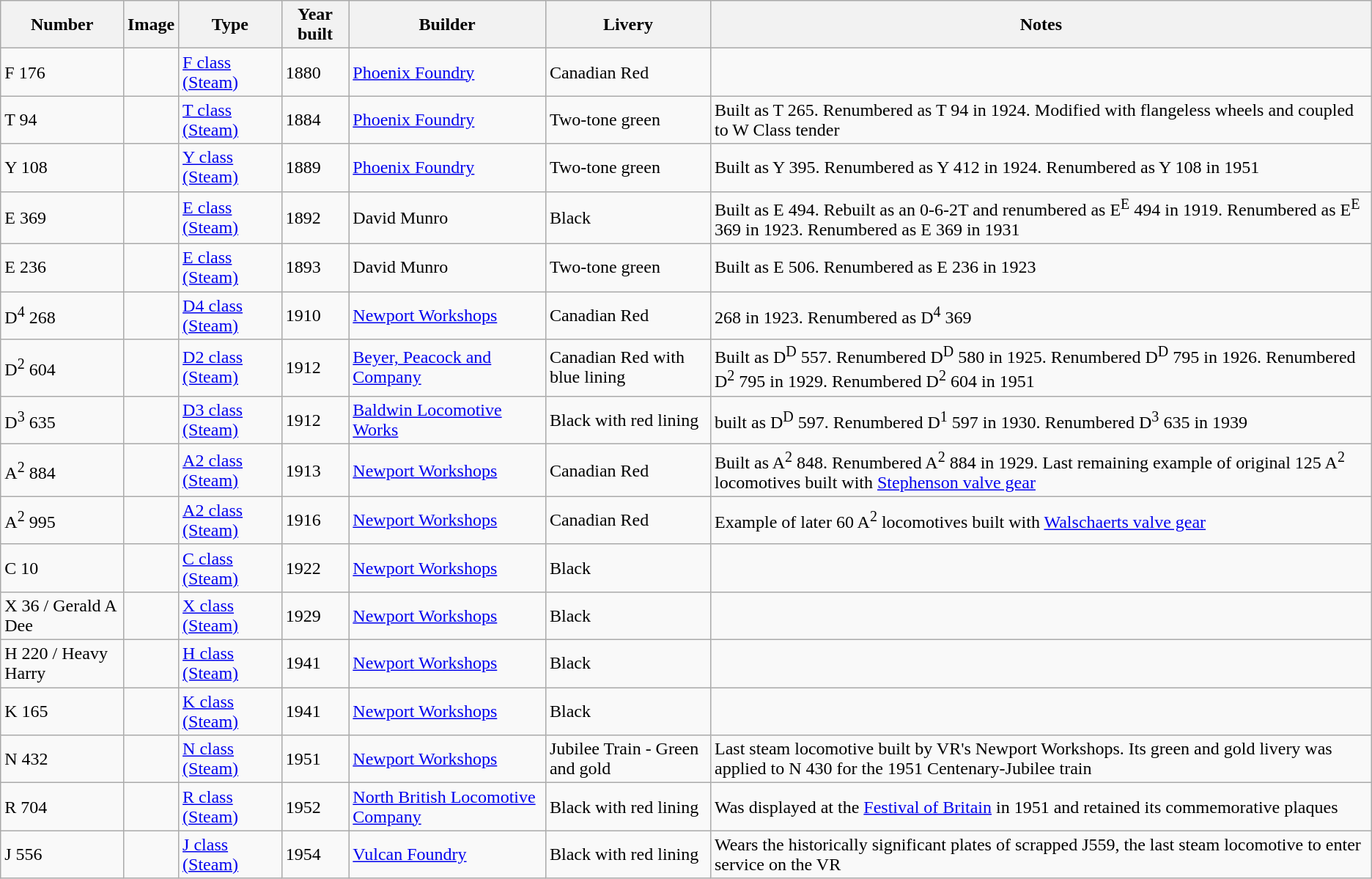<table class="wikitable">
<tr>
<th>Number</th>
<th>Image</th>
<th>Type</th>
<th>Year built</th>
<th>Builder</th>
<th>Livery</th>
<th>Notes</th>
</tr>
<tr>
<td>F 176</td>
<td></td>
<td><a href='#'>F class (Steam)</a></td>
<td>1880</td>
<td><a href='#'>Phoenix Foundry</a></td>
<td>Canadian Red</td>
<td></td>
</tr>
<tr>
<td>T 94</td>
<td></td>
<td><a href='#'>T class (Steam)</a></td>
<td>1884</td>
<td><a href='#'>Phoenix Foundry</a></td>
<td>Two-tone green</td>
<td>Built as T 265. Renumbered as T 94 in 1924. Modified with flangeless wheels and coupled to W Class tender</td>
</tr>
<tr>
<td>Y 108</td>
<td></td>
<td><a href='#'>Y class (Steam)</a></td>
<td>1889</td>
<td><a href='#'>Phoenix Foundry</a></td>
<td>Two-tone green</td>
<td>Built as Y 395. Renumbered as Y 412 in 1924. Renumbered as Y 108 in 1951</td>
</tr>
<tr>
<td>E 369</td>
<td></td>
<td><a href='#'>E class (Steam)</a></td>
<td>1892</td>
<td>David Munro</td>
<td>Black</td>
<td>Built as E 494. Rebuilt as an 0-6-2T and renumbered as E<sup>E</sup> 494 in 1919. Renumbered as E<sup>E</sup> 369 in 1923. Renumbered as E 369 in 1931</td>
</tr>
<tr>
<td>E 236</td>
<td></td>
<td><a href='#'>E class (Steam)</a></td>
<td>1893</td>
<td>David Munro</td>
<td>Two-tone green</td>
<td>Built as E 506. Renumbered as E 236 in 1923</td>
</tr>
<tr>
<td>D<sup>4</sup> 268</td>
<td></td>
<td><a href='#'>D4 class (Steam)</a></td>
<td>1910</td>
<td><a href='#'>Newport Workshops</a></td>
<td>Canadian Red</td>
<td> 268 in 1923. Renumbered as D<sup>4</sup> 369</td>
</tr>
<tr>
<td>D<sup>2</sup> 604</td>
<td></td>
<td><a href='#'>D2 class (Steam)</a></td>
<td>1912</td>
<td><a href='#'>Beyer, Peacock and Company</a></td>
<td>Canadian Red with blue lining</td>
<td>Built as D<sup>D</sup> 557. Renumbered D<sup>D</sup> 580 in 1925. Renumbered D<sup>D</sup> 795 in 1926. Renumbered D<sup>2</sup> 795 in 1929. Renumbered D<sup>2</sup> 604 in 1951</td>
</tr>
<tr>
<td>D<sup>3</sup> 635</td>
<td></td>
<td><a href='#'>D3 class (Steam)</a></td>
<td>1912</td>
<td><a href='#'>Baldwin Locomotive Works</a></td>
<td>Black with red lining</td>
<td>built as D<sup>D</sup> 597. Renumbered D<sup>1</sup> 597 in 1930. Renumbered D<sup>3</sup> 635 in 1939</td>
</tr>
<tr>
<td>A<sup>2</sup> 884</td>
<td></td>
<td><a href='#'>A2 class (Steam)</a></td>
<td>1913</td>
<td><a href='#'>Newport Workshops</a></td>
<td>Canadian Red</td>
<td>Built as A<sup>2</sup> 848. Renumbered A<sup>2</sup> 884 in 1929. Last remaining example of original 125 A<sup>2</sup> locomotives built with <a href='#'>Stephenson valve gear</a></td>
</tr>
<tr>
<td>A<sup>2</sup> 995</td>
<td></td>
<td><a href='#'>A2 class (Steam)</a></td>
<td>1916</td>
<td><a href='#'>Newport Workshops</a></td>
<td>Canadian Red</td>
<td>Example of later 60 A<sup>2</sup> locomotives built with <a href='#'>Walschaerts valve gear</a></td>
</tr>
<tr>
<td>C 10</td>
<td></td>
<td><a href='#'>C class (Steam)</a></td>
<td>1922</td>
<td><a href='#'>Newport Workshops</a></td>
<td>Black</td>
<td></td>
</tr>
<tr>
<td>X 36 / Gerald A Dee</td>
<td></td>
<td><a href='#'>X class (Steam)</a></td>
<td>1929</td>
<td><a href='#'>Newport Workshops</a></td>
<td>Black</td>
<td></td>
</tr>
<tr>
<td>H 220 / Heavy Harry</td>
<td></td>
<td><a href='#'>H class (Steam)</a></td>
<td>1941</td>
<td><a href='#'>Newport Workshops</a></td>
<td>Black</td>
<td></td>
</tr>
<tr>
<td>K 165</td>
<td></td>
<td><a href='#'>K class (Steam)</a></td>
<td>1941</td>
<td><a href='#'>Newport Workshops</a></td>
<td>Black</td>
<td></td>
</tr>
<tr>
<td>N 432</td>
<td></td>
<td><a href='#'>N class (Steam)</a></td>
<td>1951</td>
<td><a href='#'>Newport Workshops</a></td>
<td>Jubilee Train - Green and gold</td>
<td>Last steam locomotive built by VR's Newport Workshops. Its green and gold livery was applied to N 430 for the 1951 Centenary-Jubilee train</td>
</tr>
<tr>
<td>R 704</td>
<td></td>
<td><a href='#'>R class (Steam)</a></td>
<td>1952</td>
<td><a href='#'>North British Locomotive Company</a></td>
<td>Black with red lining</td>
<td>Was displayed at the <a href='#'>Festival of Britain</a> in 1951 and retained its commemorative plaques</td>
</tr>
<tr>
<td>J 556</td>
<td></td>
<td><a href='#'>J class (Steam)</a></td>
<td>1954</td>
<td><a href='#'>Vulcan Foundry</a></td>
<td>Black with red lining</td>
<td>Wears the historically significant plates of scrapped J559, the last steam locomotive to enter service on the VR</td>
</tr>
</table>
